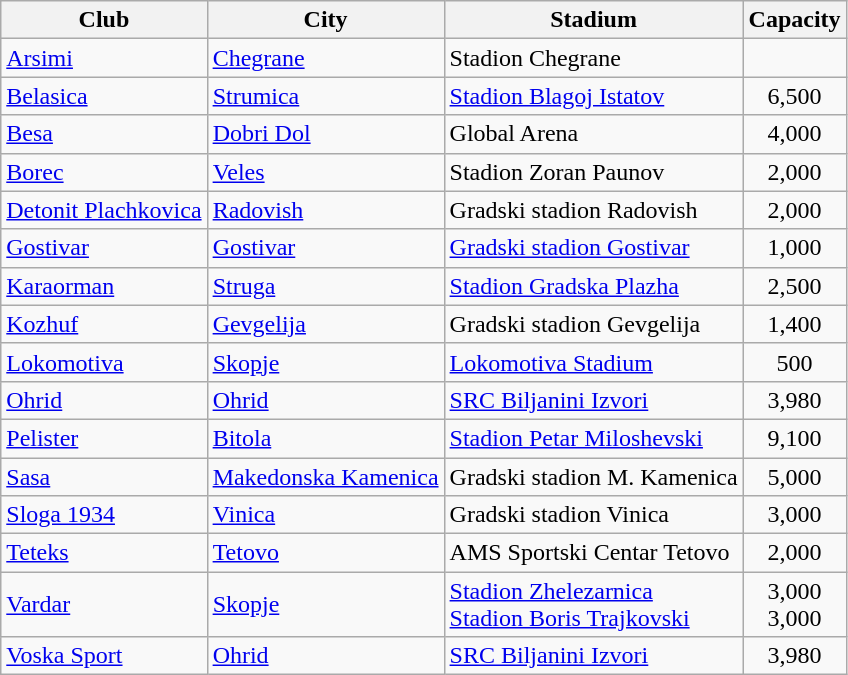<table class="wikitable sortable">
<tr>
<th>Club</th>
<th>City</th>
<th>Stadium</th>
<th>Capacity</th>
</tr>
<tr>
<td><a href='#'>Arsimi</a></td>
<td><a href='#'>Chegrane</a></td>
<td>Stadion Chegrane</td>
<td align=center></td>
</tr>
<tr>
<td><a href='#'>Belasica</a></td>
<td><a href='#'>Strumica</a></td>
<td><a href='#'>Stadion Blagoj Istatov</a></td>
<td align=center>6,500</td>
</tr>
<tr>
<td><a href='#'>Besa</a></td>
<td><a href='#'>Dobri Dol</a></td>
<td>Global Arena</td>
<td align=center>4,000</td>
</tr>
<tr>
<td><a href='#'>Borec</a></td>
<td><a href='#'>Veles</a></td>
<td>Stadion Zoran Paunov</td>
<td align=center>2,000</td>
</tr>
<tr>
<td><a href='#'>Detonit Plachkovica</a></td>
<td><a href='#'>Radovish</a></td>
<td>Gradski stadion Radovish</td>
<td align=center>2,000</td>
</tr>
<tr>
<td><a href='#'>Gostivar</a></td>
<td><a href='#'>Gostivar</a></td>
<td><a href='#'>Gradski stadion Gostivar</a></td>
<td align=center>1,000</td>
</tr>
<tr>
<td><a href='#'>Karaorman</a></td>
<td><a href='#'>Struga</a></td>
<td><a href='#'>Stadion Gradska Plazha</a></td>
<td align=center>2,500</td>
</tr>
<tr>
<td><a href='#'>Kozhuf</a></td>
<td><a href='#'>Gevgelija</a></td>
<td>Gradski stadion Gevgelija</td>
<td align=center>1,400</td>
</tr>
<tr>
<td><a href='#'>Lokomotiva</a></td>
<td><a href='#'>Skopje</a></td>
<td><a href='#'>Lokomotiva Stadium</a></td>
<td align=center>500</td>
</tr>
<tr>
<td><a href='#'>Ohrid</a></td>
<td><a href='#'>Ohrid</a></td>
<td><a href='#'>SRC Biljanini Izvori</a></td>
<td align=center>3,980</td>
</tr>
<tr>
<td><a href='#'>Pelister</a></td>
<td><a href='#'>Bitola</a></td>
<td><a href='#'>Stadion Petar Miloshevski</a></td>
<td align=center>9,100</td>
</tr>
<tr>
<td><a href='#'>Sasa</a></td>
<td><a href='#'>Makedonska Kamenica</a></td>
<td>Gradski stadion M. Kamenica</td>
<td align=center>5,000</td>
</tr>
<tr>
<td><a href='#'>Sloga 1934</a></td>
<td><a href='#'>Vinica</a></td>
<td>Gradski stadion Vinica</td>
<td align=center>3,000</td>
</tr>
<tr>
<td><a href='#'>Teteks</a></td>
<td><a href='#'>Tetovo</a></td>
<td>AMS Sportski Centar Tetovo</td>
<td align=center>2,000</td>
</tr>
<tr>
<td><a href='#'>Vardar</a></td>
<td><a href='#'>Skopje</a></td>
<td><a href='#'>Stadion Zhelezarnica</a><br><a href='#'>Stadion Boris Trajkovski</a></td>
<td align=center>3,000<br>3,000</td>
</tr>
<tr>
<td><a href='#'>Voska Sport</a></td>
<td><a href='#'>Ohrid</a></td>
<td><a href='#'>SRC Biljanini Izvori</a></td>
<td align=center>3,980</td>
</tr>
</table>
